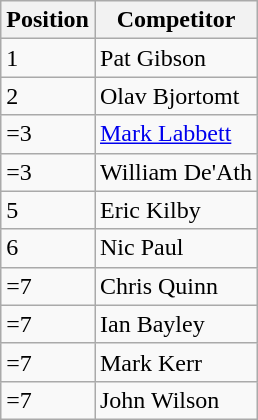<table class="wikitable" border="1">
<tr>
<th>Position</th>
<th>Competitor</th>
</tr>
<tr>
<td>1</td>
<td>Pat Gibson</td>
</tr>
<tr>
<td>2</td>
<td>Olav Bjortomt</td>
</tr>
<tr>
<td>=3</td>
<td><a href='#'>Mark Labbett</a></td>
</tr>
<tr>
<td>=3</td>
<td>William De'Ath</td>
</tr>
<tr>
<td>5</td>
<td>Eric Kilby</td>
</tr>
<tr>
<td>6</td>
<td>Nic Paul</td>
</tr>
<tr>
<td>=7</td>
<td>Chris Quinn</td>
</tr>
<tr>
<td>=7</td>
<td>Ian Bayley</td>
</tr>
<tr>
<td>=7</td>
<td>Mark Kerr</td>
</tr>
<tr>
<td>=7</td>
<td>John Wilson</td>
</tr>
</table>
